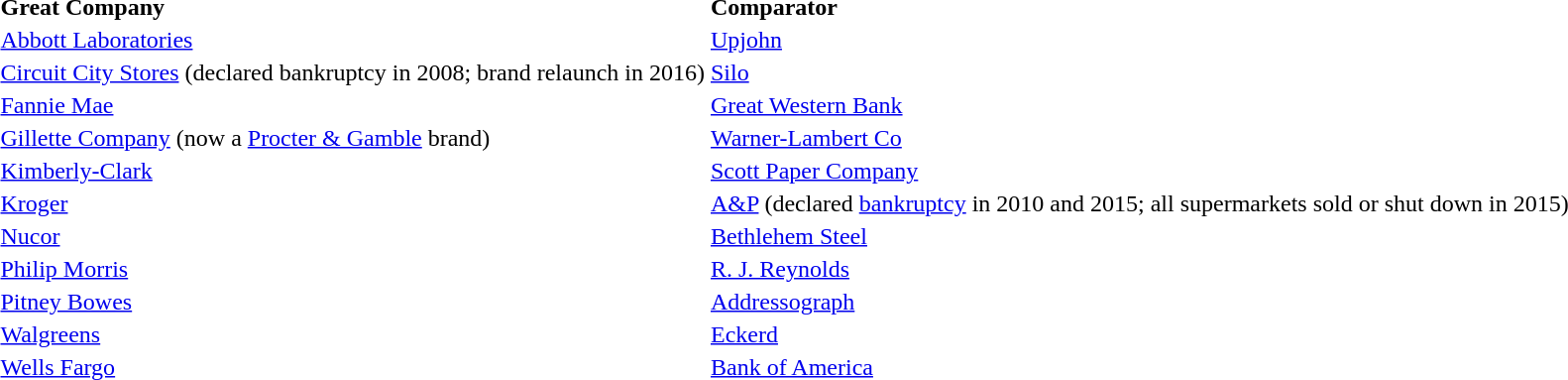<table>
<tr>
<td><strong>Great Company</strong></td>
<td><strong>Comparator</strong></td>
</tr>
<tr>
<td><a href='#'>Abbott Laboratories</a></td>
<td><a href='#'>Upjohn</a></td>
</tr>
<tr>
<td><a href='#'>Circuit City Stores</a> (declared bankruptcy in 2008; brand relaunch in 2016)</td>
<td><a href='#'>Silo</a></td>
</tr>
<tr>
<td><a href='#'>Fannie Mae</a></td>
<td><a href='#'>Great Western Bank</a></td>
</tr>
<tr>
<td><a href='#'>Gillette Company</a> (now a <a href='#'>Procter & Gamble</a> brand)</td>
<td><a href='#'>Warner-Lambert Co</a></td>
</tr>
<tr>
<td><a href='#'>Kimberly-Clark</a></td>
<td><a href='#'>Scott Paper Company</a></td>
</tr>
<tr>
<td><a href='#'>Kroger</a></td>
<td><a href='#'>A&P</a> (declared <a href='#'>bankruptcy</a> in 2010 and 2015; all supermarkets sold or shut down in 2015)</td>
</tr>
<tr>
<td><a href='#'>Nucor</a></td>
<td><a href='#'>Bethlehem Steel</a></td>
</tr>
<tr>
<td><a href='#'>Philip Morris</a></td>
<td><a href='#'>R. J. Reynolds</a></td>
</tr>
<tr>
<td><a href='#'>Pitney Bowes</a></td>
<td><a href='#'>Addressograph</a></td>
</tr>
<tr>
<td><a href='#'>Walgreens</a></td>
<td><a href='#'>Eckerd</a></td>
</tr>
<tr>
<td><a href='#'>Wells Fargo</a></td>
<td><a href='#'>Bank of America</a></td>
</tr>
</table>
